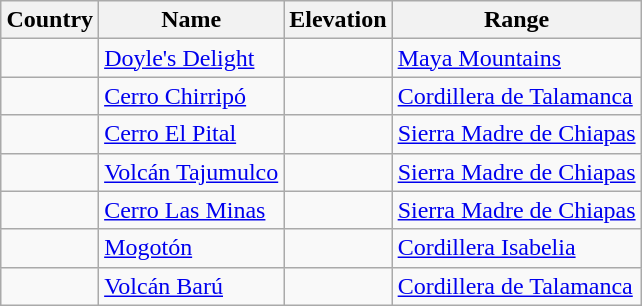<table class="wikitable sortable" style="margin: 1em auto;">
<tr>
<th>Country</th>
<th>Name</th>
<th>Elevation</th>
<th>Range</th>
</tr>
<tr>
<td style="text-align:left;"></td>
<td><a href='#'>Doyle's Delight</a></td>
<td></td>
<td><a href='#'>Maya Mountains</a></td>
</tr>
<tr>
<td style="text-align:left;"></td>
<td><a href='#'>Cerro Chirripó</a></td>
<td></td>
<td><a href='#'>Cordillera de Talamanca</a></td>
</tr>
<tr>
<td style="text-align:left;"></td>
<td><a href='#'>Cerro El Pital</a></td>
<td></td>
<td><a href='#'>Sierra Madre de Chiapas</a></td>
</tr>
<tr>
<td style="text-align:left;"></td>
<td><a href='#'>Volcán Tajumulco</a></td>
<td></td>
<td><a href='#'>Sierra Madre de Chiapas</a></td>
</tr>
<tr>
<td style="text-align:left;"></td>
<td><a href='#'>Cerro Las Minas</a></td>
<td></td>
<td><a href='#'>Sierra Madre de Chiapas</a></td>
</tr>
<tr>
<td style="text-align:left;"></td>
<td><a href='#'>Mogotón</a></td>
<td></td>
<td><a href='#'>Cordillera Isabelia</a></td>
</tr>
<tr>
<td style="text-align:left;"></td>
<td><a href='#'>Volcán Barú</a></td>
<td></td>
<td><a href='#'>Cordillera de Talamanca</a></td>
</tr>
</table>
